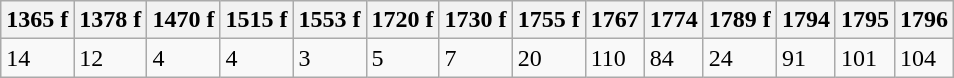<table class="wikitable">
<tr>
<th>1365 f</th>
<th>1378 f</th>
<th>1470 f</th>
<th>1515 f</th>
<th>1553 f</th>
<th>1720 f</th>
<th>1730 f</th>
<th>1755 f</th>
<th>1767</th>
<th>1774</th>
<th>1789 f</th>
<th>1794</th>
<th>1795</th>
<th>1796</th>
</tr>
<tr>
<td>14</td>
<td>12</td>
<td>4</td>
<td>4</td>
<td>3</td>
<td>5</td>
<td>7</td>
<td>20</td>
<td>110</td>
<td>84</td>
<td>24</td>
<td>91</td>
<td>101</td>
<td>104</td>
</tr>
</table>
